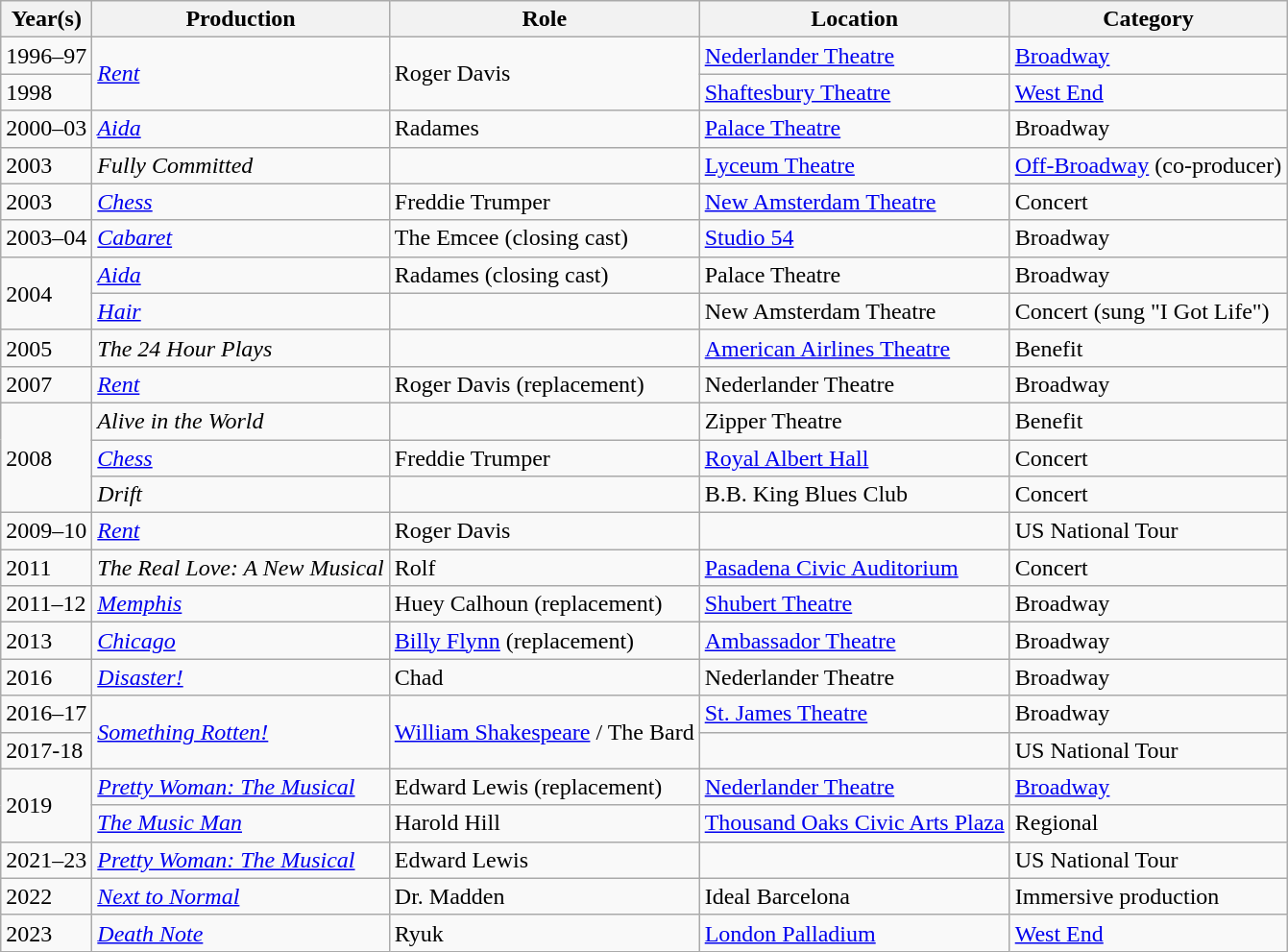<table class="wikitable">
<tr>
<th>Year(s)</th>
<th>Production</th>
<th>Role</th>
<th>Location</th>
<th>Category</th>
</tr>
<tr>
<td>1996–97</td>
<td rowspan="2"><em><a href='#'>Rent</a></em></td>
<td rowspan="2">Roger Davis</td>
<td><a href='#'>Nederlander Theatre</a></td>
<td><a href='#'>Broadway</a></td>
</tr>
<tr>
<td>1998</td>
<td><a href='#'>Shaftesbury Theatre</a></td>
<td><a href='#'>West End</a></td>
</tr>
<tr>
<td>2000–03</td>
<td><em><a href='#'>Aida</a></em></td>
<td>Radames</td>
<td><a href='#'>Palace Theatre</a></td>
<td>Broadway</td>
</tr>
<tr>
<td>2003</td>
<td><em>Fully Committed</em></td>
<td></td>
<td><a href='#'>Lyceum Theatre</a></td>
<td><a href='#'>Off-Broadway</a> (co-producer)</td>
</tr>
<tr>
<td>2003</td>
<td><em><a href='#'>Chess</a></em></td>
<td>Freddie Trumper</td>
<td><a href='#'>New Amsterdam Theatre</a></td>
<td>Concert</td>
</tr>
<tr>
<td>2003–04</td>
<td><em><a href='#'>Cabaret</a></em></td>
<td>The Emcee (closing cast)</td>
<td><a href='#'>Studio 54</a></td>
<td>Broadway</td>
</tr>
<tr>
<td rowspan="2">2004</td>
<td><em><a href='#'>Aida</a></em></td>
<td>Radames (closing cast)</td>
<td>Palace Theatre</td>
<td>Broadway</td>
</tr>
<tr>
<td><em><a href='#'>Hair</a></em></td>
<td></td>
<td>New Amsterdam Theatre</td>
<td>Concert (sung "I Got Life")</td>
</tr>
<tr>
<td>2005</td>
<td><em>The 24 Hour Plays</em></td>
<td></td>
<td><a href='#'>American Airlines Theatre</a></td>
<td>Benefit</td>
</tr>
<tr>
<td>2007</td>
<td><em><a href='#'>Rent</a></em></td>
<td>Roger Davis (replacement)</td>
<td>Nederlander Theatre</td>
<td>Broadway</td>
</tr>
<tr>
<td rowspan="3">2008</td>
<td><em>Alive in the World</em></td>
<td></td>
<td>Zipper Theatre</td>
<td>Benefit</td>
</tr>
<tr>
<td><em><a href='#'>Chess</a></em></td>
<td>Freddie Trumper</td>
<td><a href='#'>Royal Albert Hall</a></td>
<td>Concert</td>
</tr>
<tr>
<td><em>Drift</em></td>
<td></td>
<td>B.B. King Blues Club</td>
<td>Concert</td>
</tr>
<tr>
<td>2009–10</td>
<td><em><a href='#'>Rent</a></em></td>
<td>Roger Davis</td>
<td></td>
<td>US National Tour</td>
</tr>
<tr>
<td>2011</td>
<td><em>The Real Love: A New Musical</em></td>
<td>Rolf</td>
<td><a href='#'>Pasadena Civic Auditorium</a></td>
<td>Concert</td>
</tr>
<tr>
<td>2011–12</td>
<td><em><a href='#'>Memphis</a></em></td>
<td>Huey Calhoun (replacement)</td>
<td><a href='#'>Shubert Theatre</a></td>
<td>Broadway</td>
</tr>
<tr>
<td>2013</td>
<td><em><a href='#'>Chicago</a></em></td>
<td><a href='#'>Billy Flynn</a> (replacement)</td>
<td><a href='#'>Ambassador Theatre</a></td>
<td>Broadway</td>
</tr>
<tr>
<td>2016</td>
<td><em><a href='#'>Disaster!</a></em></td>
<td>Chad</td>
<td>Nederlander Theatre</td>
<td>Broadway</td>
</tr>
<tr>
<td>2016–17</td>
<td rowspan=2><em><a href='#'>Something Rotten!</a></em></td>
<td rowspan=2><a href='#'>William Shakespeare</a> / The Bard</td>
<td><a href='#'>St. James Theatre</a></td>
<td>Broadway</td>
</tr>
<tr>
<td>2017-18</td>
<td></td>
<td>US National Tour</td>
</tr>
<tr>
<td rowspan=2>2019</td>
<td><em><a href='#'>Pretty Woman: The Musical</a></em></td>
<td>Edward Lewis (replacement)</td>
<td><a href='#'>Nederlander Theatre</a></td>
<td><a href='#'>Broadway</a></td>
</tr>
<tr>
<td><em><a href='#'>The Music Man</a></em></td>
<td>Harold Hill</td>
<td><a href='#'>Thousand Oaks Civic Arts Plaza</a></td>
<td>Regional</td>
</tr>
<tr>
<td>2021–23</td>
<td><em><a href='#'>Pretty Woman: The Musical</a></em></td>
<td>Edward Lewis</td>
<td></td>
<td>US National Tour</td>
</tr>
<tr>
<td>2022</td>
<td><em><a href='#'>Next to Normal</a></em></td>
<td>Dr. Madden</td>
<td>Ideal Barcelona</td>
<td>Immersive production</td>
</tr>
<tr>
<td>2023</td>
<td><em><a href='#'>Death Note</a></em></td>
<td>Ryuk</td>
<td><a href='#'>London Palladium</a></td>
<td><a href='#'>West End</a></td>
</tr>
</table>
